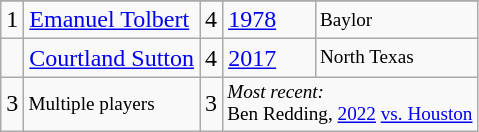<table class="wikitable">
<tr>
</tr>
<tr>
<td>1</td>
<td><a href='#'>Emanuel Tolbert</a></td>
<td>4</td>
<td><a href='#'>1978</a></td>
<td style="font-size:80%;">Baylor</td>
</tr>
<tr>
<td></td>
<td><a href='#'>Courtland Sutton</a></td>
<td>4</td>
<td><a href='#'>2017</a></td>
<td style="font-size:80%;">North Texas</td>
</tr>
<tr>
<td>3</td>
<td style="font-size:80%;">Multiple players</td>
<td>3</td>
<td colspan=2 style="font-size:80%;"><em>Most recent:</em><br>Ben Redding, <a href='#'>2022</a> <a href='#'>vs. Houston</a></td>
</tr>
</table>
